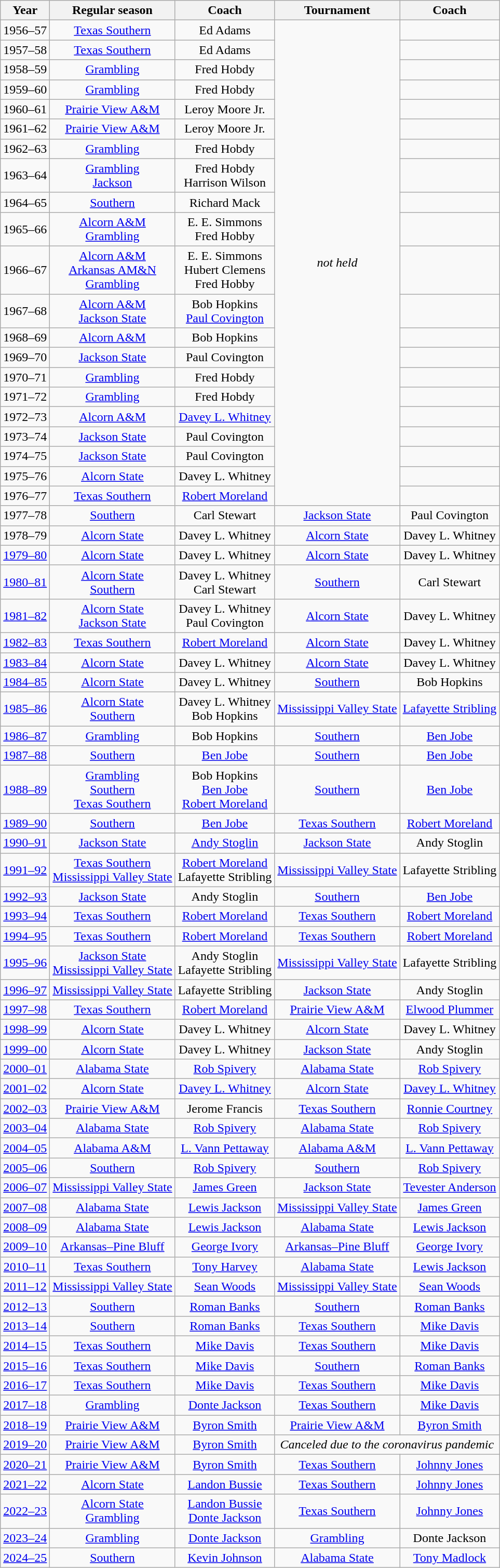<table class="wikitable" style="text-align:center">
<tr>
<th>Year</th>
<th>Regular season</th>
<th>Coach</th>
<th>Tournament</th>
<th>Coach</th>
</tr>
<tr>
<td>1956–57</td>
<td><a href='#'>Texas Southern</a></td>
<td>Ed Adams</td>
<td rowspan=21><em>not held</em></td>
<td></td>
</tr>
<tr>
<td>1957–58</td>
<td><a href='#'>Texas Southern</a></td>
<td>Ed Adams</td>
<td></td>
</tr>
<tr>
<td>1958–59</td>
<td><a href='#'>Grambling</a></td>
<td>Fred Hobdy</td>
<td></td>
</tr>
<tr>
<td>1959–60</td>
<td><a href='#'>Grambling</a></td>
<td>Fred Hobdy</td>
<td></td>
</tr>
<tr>
<td>1960–61</td>
<td><a href='#'>Prairie View A&M</a></td>
<td>Leroy Moore Jr.</td>
<td></td>
</tr>
<tr>
<td>1961–62</td>
<td><a href='#'>Prairie View A&M</a></td>
<td>Leroy Moore Jr.</td>
<td></td>
</tr>
<tr>
<td>1962–63</td>
<td><a href='#'>Grambling</a></td>
<td>Fred Hobdy</td>
<td></td>
</tr>
<tr>
<td>1963–64</td>
<td><a href='#'>Grambling</a><br><a href='#'>Jackson</a></td>
<td>Fred Hobdy<br>Harrison Wilson</td>
<td></td>
</tr>
<tr>
<td>1964–65</td>
<td><a href='#'>Southern</a></td>
<td>Richard Mack</td>
<td></td>
</tr>
<tr>
<td>1965–66</td>
<td><a href='#'>Alcorn A&M</a><br><a href='#'>Grambling</a></td>
<td>E. E. Simmons<br>Fred Hobby</td>
<td></td>
</tr>
<tr>
<td>1966–67</td>
<td><a href='#'>Alcorn A&M</a><br><a href='#'>Arkansas AM&N</a><br><a href='#'>Grambling</a></td>
<td>E. E. Simmons<br>Hubert Clemens<br>Fred Hobby</td>
<td></td>
</tr>
<tr>
<td>1967–68</td>
<td><a href='#'>Alcorn A&M</a><br><a href='#'>Jackson State</a></td>
<td>Bob Hopkins<br><a href='#'>Paul Covington</a></td>
<td></td>
</tr>
<tr>
<td>1968–69</td>
<td><a href='#'>Alcorn A&M</a></td>
<td>Bob Hopkins</td>
<td></td>
</tr>
<tr>
<td>1969–70</td>
<td><a href='#'>Jackson State</a></td>
<td>Paul Covington</td>
<td></td>
</tr>
<tr>
<td>1970–71</td>
<td><a href='#'>Grambling</a></td>
<td>Fred Hobdy</td>
<td></td>
</tr>
<tr>
<td>1971–72</td>
<td><a href='#'>Grambling</a></td>
<td>Fred Hobdy</td>
<td></td>
</tr>
<tr>
<td>1972–73</td>
<td><a href='#'>Alcorn A&M</a></td>
<td><a href='#'>Davey L. Whitney</a></td>
<td></td>
</tr>
<tr>
<td>1973–74</td>
<td><a href='#'>Jackson State</a></td>
<td>Paul Covington</td>
<td></td>
</tr>
<tr>
<td>1974–75</td>
<td><a href='#'>Jackson State</a></td>
<td>Paul Covington</td>
<td></td>
</tr>
<tr>
<td>1975–76</td>
<td><a href='#'>Alcorn State</a></td>
<td>Davey L. Whitney</td>
<td></td>
</tr>
<tr>
<td>1976–77</td>
<td><a href='#'>Texas Southern</a></td>
<td><a href='#'>Robert Moreland</a></td>
<td></td>
</tr>
<tr>
<td>1977–78</td>
<td><a href='#'>Southern</a></td>
<td>Carl Stewart</td>
<td><a href='#'>Jackson State</a></td>
<td>Paul Covington</td>
</tr>
<tr>
<td>1978–79</td>
<td><a href='#'>Alcorn State</a></td>
<td>Davey L. Whitney</td>
<td><a href='#'>Alcorn State</a></td>
<td>Davey L. Whitney</td>
</tr>
<tr>
<td><a href='#'>1979–80</a></td>
<td><a href='#'>Alcorn State</a></td>
<td>Davey L. Whitney</td>
<td><a href='#'>Alcorn State</a></td>
<td>Davey L. Whitney</td>
</tr>
<tr>
<td><a href='#'>1980–81</a></td>
<td><a href='#'>Alcorn State</a><br><a href='#'>Southern</a></td>
<td>Davey L. Whitney<br>Carl Stewart</td>
<td><a href='#'>Southern</a></td>
<td>Carl Stewart</td>
</tr>
<tr>
<td><a href='#'>1981–82</a></td>
<td><a href='#'>Alcorn State</a><br><a href='#'>Jackson State</a></td>
<td>Davey L. Whitney<br>Paul Covington</td>
<td><a href='#'>Alcorn State</a></td>
<td>Davey L. Whitney</td>
</tr>
<tr>
<td><a href='#'>1982–83</a></td>
<td><a href='#'>Texas Southern</a></td>
<td><a href='#'>Robert Moreland</a></td>
<td><a href='#'>Alcorn State</a></td>
<td>Davey L. Whitney</td>
</tr>
<tr>
<td><a href='#'>1983–84</a></td>
<td><a href='#'>Alcorn State</a></td>
<td>Davey L. Whitney</td>
<td><a href='#'>Alcorn State</a></td>
<td>Davey L. Whitney</td>
</tr>
<tr>
<td><a href='#'>1984–85</a></td>
<td><a href='#'>Alcorn State</a></td>
<td>Davey L. Whitney</td>
<td><a href='#'>Southern</a></td>
<td>Bob Hopkins</td>
</tr>
<tr>
<td><a href='#'>1985–86</a></td>
<td><a href='#'>Alcorn State</a><br><a href='#'>Southern</a></td>
<td>Davey L. Whitney<br>Bob Hopkins</td>
<td><a href='#'>Mississippi Valley State</a></td>
<td><a href='#'>Lafayette Stribling</a></td>
</tr>
<tr>
<td><a href='#'>1986–87</a></td>
<td><a href='#'>Grambling</a></td>
<td>Bob Hopkins</td>
<td><a href='#'>Southern</a></td>
<td><a href='#'>Ben Jobe</a></td>
</tr>
<tr>
<td><a href='#'>1987–88</a></td>
<td><a href='#'>Southern</a></td>
<td><a href='#'>Ben Jobe</a></td>
<td><a href='#'>Southern</a></td>
<td><a href='#'>Ben Jobe</a></td>
</tr>
<tr>
<td><a href='#'>1988–89</a></td>
<td><a href='#'>Grambling</a><br><a href='#'>Southern</a><br><a href='#'>Texas Southern</a></td>
<td>Bob Hopkins<br><a href='#'>Ben Jobe</a><br><a href='#'>Robert Moreland</a></td>
<td><a href='#'>Southern</a></td>
<td><a href='#'>Ben Jobe</a></td>
</tr>
<tr>
<td><a href='#'>1989–90</a></td>
<td><a href='#'>Southern</a></td>
<td><a href='#'>Ben Jobe</a></td>
<td><a href='#'>Texas Southern</a></td>
<td><a href='#'>Robert Moreland</a></td>
</tr>
<tr>
<td><a href='#'>1990–91</a></td>
<td><a href='#'>Jackson State</a></td>
<td><a href='#'>Andy Stoglin</a></td>
<td><a href='#'>Jackson State</a></td>
<td>Andy Stoglin</td>
</tr>
<tr>
<td><a href='#'>1991–92</a></td>
<td><a href='#'>Texas Southern</a><br><a href='#'>Mississippi Valley State</a></td>
<td><a href='#'>Robert Moreland</a><br>Lafayette Stribling</td>
<td><a href='#'>Mississippi Valley State</a></td>
<td>Lafayette Stribling</td>
</tr>
<tr>
<td><a href='#'>1992–93</a></td>
<td><a href='#'>Jackson State</a></td>
<td>Andy Stoglin</td>
<td><a href='#'>Southern</a></td>
<td><a href='#'>Ben Jobe</a></td>
</tr>
<tr>
<td><a href='#'>1993–94</a></td>
<td><a href='#'>Texas Southern</a></td>
<td><a href='#'>Robert Moreland</a></td>
<td><a href='#'>Texas Southern</a></td>
<td><a href='#'>Robert Moreland</a></td>
</tr>
<tr>
<td><a href='#'>1994–95</a></td>
<td><a href='#'>Texas Southern</a></td>
<td><a href='#'>Robert Moreland</a></td>
<td><a href='#'>Texas Southern</a></td>
<td><a href='#'>Robert Moreland</a></td>
</tr>
<tr>
<td><a href='#'>1995–96</a></td>
<td><a href='#'>Jackson State</a><br><a href='#'>Mississippi Valley State</a></td>
<td>Andy Stoglin<br>Lafayette Stribling</td>
<td><a href='#'>Mississippi Valley State</a></td>
<td>Lafayette Stribling</td>
</tr>
<tr>
<td><a href='#'>1996–97</a></td>
<td><a href='#'>Mississippi Valley State</a></td>
<td>Lafayette Stribling</td>
<td><a href='#'>Jackson State</a></td>
<td>Andy Stoglin</td>
</tr>
<tr>
<td><a href='#'>1997–98</a></td>
<td><a href='#'>Texas Southern</a></td>
<td><a href='#'>Robert Moreland</a></td>
<td><a href='#'>Prairie View A&M</a></td>
<td><a href='#'>Elwood Plummer</a></td>
</tr>
<tr>
<td><a href='#'>1998–99</a></td>
<td><a href='#'>Alcorn State</a></td>
<td>Davey L. Whitney</td>
<td><a href='#'>Alcorn State</a></td>
<td>Davey L. Whitney</td>
</tr>
<tr>
<td><a href='#'>1999–00</a></td>
<td><a href='#'>Alcorn State</a></td>
<td>Davey L. Whitney</td>
<td><a href='#'>Jackson State</a></td>
<td>Andy Stoglin</td>
</tr>
<tr>
<td><a href='#'>2000–01</a></td>
<td><a href='#'>Alabama State</a></td>
<td><a href='#'>Rob Spivery</a></td>
<td><a href='#'>Alabama State</a></td>
<td><a href='#'>Rob Spivery</a></td>
</tr>
<tr>
<td><a href='#'>2001–02</a></td>
<td><a href='#'>Alcorn State</a></td>
<td><a href='#'>Davey L. Whitney</a></td>
<td><a href='#'>Alcorn State</a></td>
<td><a href='#'>Davey L. Whitney</a></td>
</tr>
<tr>
<td><a href='#'>2002–03</a></td>
<td><a href='#'>Prairie View A&M</a></td>
<td>Jerome Francis</td>
<td><a href='#'>Texas Southern</a></td>
<td><a href='#'>Ronnie Courtney</a></td>
</tr>
<tr>
<td><a href='#'>2003–04</a></td>
<td><a href='#'>Alabama State</a></td>
<td><a href='#'>Rob Spivery</a></td>
<td><a href='#'>Alabama State</a></td>
<td><a href='#'>Rob Spivery</a></td>
</tr>
<tr>
<td><a href='#'>2004–05</a></td>
<td><a href='#'>Alabama A&M</a></td>
<td><a href='#'>L. Vann Pettaway</a></td>
<td><a href='#'>Alabama A&M</a></td>
<td><a href='#'>L. Vann Pettaway</a></td>
</tr>
<tr>
<td><a href='#'>2005–06</a></td>
<td><a href='#'>Southern</a></td>
<td><a href='#'>Rob Spivery</a></td>
<td><a href='#'>Southern</a></td>
<td><a href='#'>Rob Spivery</a></td>
</tr>
<tr>
<td><a href='#'>2006–07</a></td>
<td><a href='#'>Mississippi Valley State</a></td>
<td><a href='#'>James Green</a></td>
<td><a href='#'>Jackson State</a></td>
<td><a href='#'>Tevester Anderson</a></td>
</tr>
<tr>
<td><a href='#'>2007–08</a></td>
<td><a href='#'>Alabama State</a></td>
<td><a href='#'>Lewis Jackson</a></td>
<td><a href='#'>Mississippi Valley State</a></td>
<td><a href='#'>James Green</a></td>
</tr>
<tr>
<td><a href='#'>2008–09</a></td>
<td><a href='#'>Alabama State</a></td>
<td><a href='#'>Lewis Jackson</a></td>
<td><a href='#'>Alabama State</a></td>
<td><a href='#'>Lewis Jackson</a></td>
</tr>
<tr>
<td><a href='#'>2009–10</a></td>
<td><a href='#'>Arkansas–Pine Bluff</a></td>
<td><a href='#'>George Ivory</a></td>
<td><a href='#'>Arkansas–Pine Bluff</a></td>
<td><a href='#'>George Ivory</a></td>
</tr>
<tr>
<td><a href='#'>2010–11</a></td>
<td><a href='#'>Texas Southern</a></td>
<td><a href='#'>Tony Harvey</a></td>
<td><a href='#'>Alabama State</a></td>
<td><a href='#'>Lewis Jackson</a></td>
</tr>
<tr>
<td><a href='#'>2011–12</a></td>
<td><a href='#'>Mississippi Valley State</a></td>
<td><a href='#'>Sean Woods</a></td>
<td><a href='#'>Mississippi Valley State</a></td>
<td><a href='#'>Sean Woods</a></td>
</tr>
<tr>
<td><a href='#'>2012–13</a></td>
<td><a href='#'>Southern</a></td>
<td><a href='#'>Roman Banks</a></td>
<td><a href='#'>Southern</a></td>
<td><a href='#'>Roman Banks</a></td>
</tr>
<tr>
<td><a href='#'>2013–14</a></td>
<td><a href='#'>Southern</a></td>
<td><a href='#'>Roman Banks</a></td>
<td><a href='#'>Texas Southern</a></td>
<td><a href='#'>Mike Davis</a></td>
</tr>
<tr>
<td><a href='#'>2014–15</a></td>
<td><a href='#'>Texas Southern</a></td>
<td><a href='#'>Mike Davis</a></td>
<td><a href='#'>Texas Southern</a></td>
<td><a href='#'>Mike Davis</a></td>
</tr>
<tr>
<td><a href='#'>2015–16</a></td>
<td><a href='#'>Texas Southern</a></td>
<td><a href='#'>Mike Davis</a></td>
<td><a href='#'>Southern</a></td>
<td><a href='#'>Roman Banks</a></td>
</tr>
<tr>
<td><a href='#'>2016–17</a></td>
<td><a href='#'>Texas Southern</a></td>
<td><a href='#'>Mike Davis</a></td>
<td><a href='#'>Texas Southern</a></td>
<td><a href='#'>Mike Davis</a></td>
</tr>
<tr>
<td><a href='#'>2017–18</a></td>
<td><a href='#'>Grambling</a></td>
<td><a href='#'>Donte Jackson</a></td>
<td><a href='#'>Texas Southern</a></td>
<td><a href='#'>Mike Davis</a></td>
</tr>
<tr>
<td><a href='#'>2018–19</a></td>
<td><a href='#'>Prairie View A&M</a></td>
<td><a href='#'>Byron Smith</a></td>
<td><a href='#'>Prairie View A&M</a></td>
<td><a href='#'>Byron Smith</a></td>
</tr>
<tr>
<td><a href='#'>2019–20</a></td>
<td><a href='#'>Prairie View A&M</a></td>
<td><a href='#'>Byron Smith</a></td>
<td colspan=2><em>Canceled due to the coronavirus pandemic</em></td>
</tr>
<tr>
<td><a href='#'>2020–21</a></td>
<td><a href='#'>Prairie View A&M</a></td>
<td><a href='#'>Byron Smith</a></td>
<td><a href='#'>Texas Southern</a></td>
<td><a href='#'>Johnny Jones</a></td>
</tr>
<tr>
<td><a href='#'>2021–22</a></td>
<td><a href='#'>Alcorn State</a></td>
<td><a href='#'>Landon Bussie</a></td>
<td><a href='#'>Texas Southern</a></td>
<td><a href='#'>Johnny Jones</a></td>
</tr>
<tr>
<td><a href='#'>2022–23</a></td>
<td><a href='#'>Alcorn State</a><br><a href='#'>Grambling</a></td>
<td><a href='#'>Landon Bussie</a><br><a href='#'>Donte Jackson</a></td>
<td><a href='#'>Texas Southern</a></td>
<td><a href='#'>Johnny Jones</a></td>
</tr>
<tr>
<td><a href='#'>2023–24</a></td>
<td><a href='#'>Grambling</a></td>
<td><a href='#'>Donte Jackson</a></td>
<td><a href='#'>Grambling</a></td>
<td>Donte Jackson</td>
</tr>
<tr>
<td><a href='#'>2024–25</a></td>
<td><a href='#'>Southern</a></td>
<td><a href='#'>Kevin Johnson</a></td>
<td><a href='#'>Alabama State</a></td>
<td><a href='#'>Tony Madlock</a></td>
</tr>
</table>
